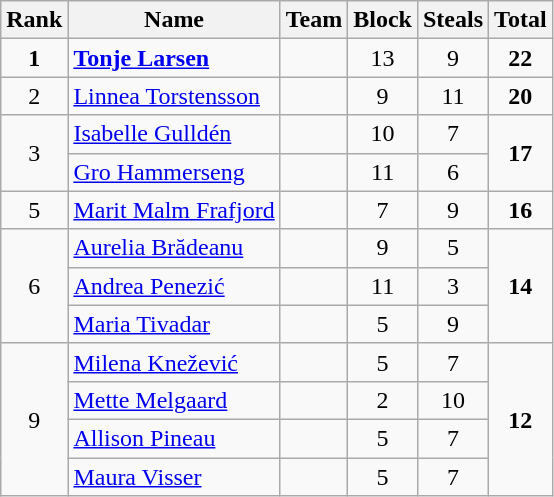<table class="wikitable" style="text-align: center;">
<tr>
<th>Rank</th>
<th>Name</th>
<th>Team</th>
<th>Block</th>
<th>Steals</th>
<th>Total</th>
</tr>
<tr>
<td><strong>1</strong></td>
<td align="left"><strong><a href='#'>Tonje Larsen</a></strong></td>
<td align="left"><strong></strong></td>
<td>13</td>
<td>9</td>
<td><strong>22</strong></td>
</tr>
<tr>
<td>2</td>
<td align="left"><a href='#'>Linnea Torstensson</a></td>
<td align="left"></td>
<td>9</td>
<td>11</td>
<td><strong>20</strong></td>
</tr>
<tr>
<td rowspan=2>3</td>
<td align="left"><a href='#'>Isabelle Gulldén</a></td>
<td align="left"></td>
<td>10</td>
<td>7</td>
<td rowspan=2><strong>17</strong></td>
</tr>
<tr>
<td align="left"><a href='#'>Gro Hammerseng</a></td>
<td align="left"></td>
<td>11</td>
<td>6</td>
</tr>
<tr>
<td>5</td>
<td align="left"><a href='#'>Marit Malm Frafjord</a></td>
<td align="left"></td>
<td>7</td>
<td>9</td>
<td><strong>16</strong></td>
</tr>
<tr>
<td rowspan=3>6</td>
<td align="left"><a href='#'>Aurelia Brădeanu</a></td>
<td align="left"></td>
<td>9</td>
<td>5</td>
<td rowspan=3><strong>14</strong></td>
</tr>
<tr>
<td align="left"><a href='#'>Andrea Penezić</a></td>
<td align="left"></td>
<td>11</td>
<td>3</td>
</tr>
<tr>
<td align="left"><a href='#'>Maria Tivadar</a></td>
<td align="left"></td>
<td>5</td>
<td>9</td>
</tr>
<tr>
<td rowspan=4>9</td>
<td align="left"><a href='#'>Milena Knežević</a></td>
<td align="left"></td>
<td>5</td>
<td>7</td>
<td rowspan=4><strong>12</strong></td>
</tr>
<tr>
<td align="left"><a href='#'>Mette Melgaard</a></td>
<td align="left"></td>
<td>2</td>
<td>10</td>
</tr>
<tr>
<td align="left"><a href='#'>Allison Pineau</a></td>
<td align="left"></td>
<td>5</td>
<td>7</td>
</tr>
<tr>
<td align="left"><a href='#'>Maura Visser</a></td>
<td align="left"></td>
<td>5</td>
<td>7</td>
</tr>
</table>
